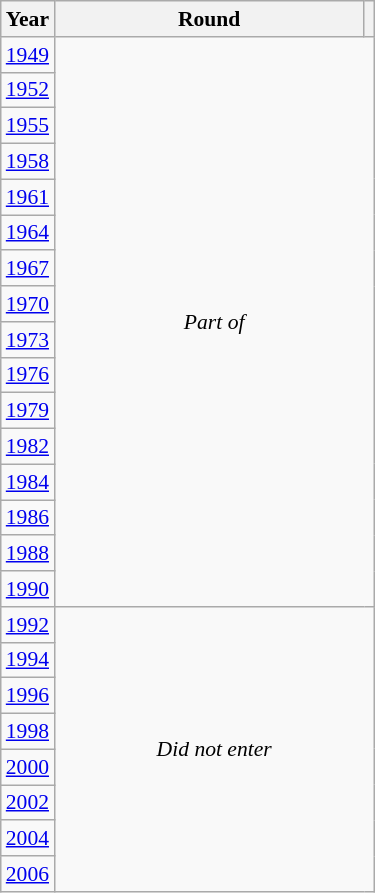<table class="wikitable" style="text-align: center; font-size:90%">
<tr>
<th>Year</th>
<th style="width:200px">Round</th>
<th></th>
</tr>
<tr>
<td><a href='#'>1949</a></td>
<td colspan="2" rowspan="16"><em>Part of </em></td>
</tr>
<tr>
<td><a href='#'>1952</a></td>
</tr>
<tr>
<td><a href='#'>1955</a></td>
</tr>
<tr>
<td><a href='#'>1958</a></td>
</tr>
<tr>
<td><a href='#'>1961</a></td>
</tr>
<tr>
<td><a href='#'>1964</a></td>
</tr>
<tr>
<td><a href='#'>1967</a></td>
</tr>
<tr>
<td><a href='#'>1970</a></td>
</tr>
<tr>
<td><a href='#'>1973</a></td>
</tr>
<tr>
<td><a href='#'>1976</a></td>
</tr>
<tr>
<td><a href='#'>1979</a></td>
</tr>
<tr>
<td><a href='#'>1982</a></td>
</tr>
<tr>
<td><a href='#'>1984</a></td>
</tr>
<tr>
<td><a href='#'>1986</a></td>
</tr>
<tr>
<td><a href='#'>1988</a></td>
</tr>
<tr>
<td><a href='#'>1990</a></td>
</tr>
<tr>
<td><a href='#'>1992</a></td>
<td colspan="2" rowspan="8"><em>Did not enter</em></td>
</tr>
<tr>
<td><a href='#'>1994</a></td>
</tr>
<tr>
<td><a href='#'>1996</a></td>
</tr>
<tr>
<td><a href='#'>1998</a></td>
</tr>
<tr>
<td><a href='#'>2000</a></td>
</tr>
<tr>
<td><a href='#'>2002</a></td>
</tr>
<tr>
<td><a href='#'>2004</a></td>
</tr>
<tr>
<td><a href='#'>2006</a></td>
</tr>
</table>
